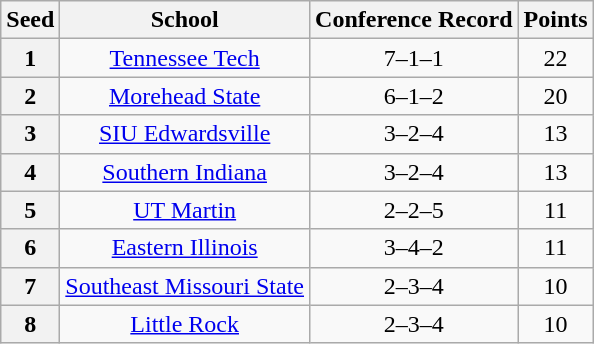<table class="wikitable" style="text-align:center">
<tr>
<th>Seed</th>
<th>School</th>
<th>Conference Record</th>
<th>Points</th>
</tr>
<tr>
<th>1</th>
<td><a href='#'>Tennessee Tech</a></td>
<td>7–1–1</td>
<td>22</td>
</tr>
<tr>
<th>2</th>
<td><a href='#'>Morehead State</a></td>
<td>6–1–2</td>
<td>20</td>
</tr>
<tr>
<th>3</th>
<td><a href='#'>SIU Edwardsville</a></td>
<td>3–2–4</td>
<td>13</td>
</tr>
<tr>
<th>4</th>
<td><a href='#'>Southern Indiana</a></td>
<td>3–2–4</td>
<td>13</td>
</tr>
<tr>
<th>5</th>
<td><a href='#'>UT Martin</a></td>
<td>2–2–5</td>
<td>11</td>
</tr>
<tr>
<th>6</th>
<td><a href='#'>Eastern Illinois</a></td>
<td>3–4–2</td>
<td>11</td>
</tr>
<tr>
<th>7</th>
<td><a href='#'>Southeast Missouri State</a></td>
<td>2–3–4</td>
<td>10</td>
</tr>
<tr>
<th>8</th>
<td><a href='#'>Little Rock</a></td>
<td>2–3–4</td>
<td>10</td>
</tr>
</table>
